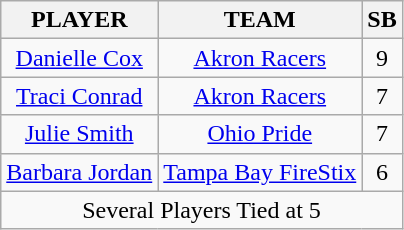<table class="wikitable sortable" style="text-align:center;">
<tr>
<th>PLAYER</th>
<th>TEAM</th>
<th>SB</th>
</tr>
<tr>
<td><a href='#'>Danielle Cox</a></td>
<td><a href='#'>Akron Racers</a></td>
<td>9</td>
</tr>
<tr>
<td><a href='#'>Traci Conrad</a></td>
<td><a href='#'>Akron Racers</a></td>
<td>7</td>
</tr>
<tr>
<td><a href='#'>Julie Smith</a></td>
<td><a href='#'>Ohio Pride</a></td>
<td>7</td>
</tr>
<tr>
<td><a href='#'>Barbara Jordan</a></td>
<td><a href='#'>Tampa Bay FireStix</a></td>
<td>6</td>
</tr>
<tr>
<td colspan=3>Several Players Tied at 5</td>
</tr>
</table>
